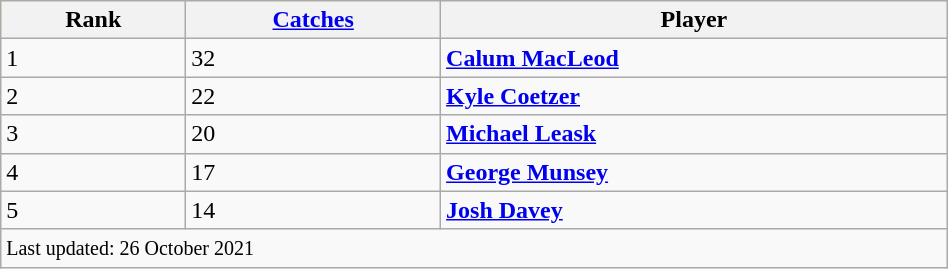<table class="wikitable" style="width:50%;">
<tr style="background:#ff9;">
<th>Rank</th>
<th><a href='#'>Catches</a></th>
<th>Player</th>
</tr>
<tr>
<td>1</td>
<td>32</td>
<td><strong><a href='#'>Calum MacLeod</a></strong></td>
</tr>
<tr>
<td>2</td>
<td>22</td>
<td><strong><a href='#'>Kyle Coetzer</a></strong></td>
</tr>
<tr>
<td>3</td>
<td>20</td>
<td><strong><a href='#'>Michael Leask</a></strong></td>
</tr>
<tr>
<td>4</td>
<td>17</td>
<td><strong><a href='#'>George Munsey</a></strong></td>
</tr>
<tr>
<td>5</td>
<td>14</td>
<td><strong><a href='#'>Josh Davey</a></strong></td>
</tr>
<tr>
<td colspan=4><small>Last updated: 26 October 2021</small></td>
</tr>
</table>
